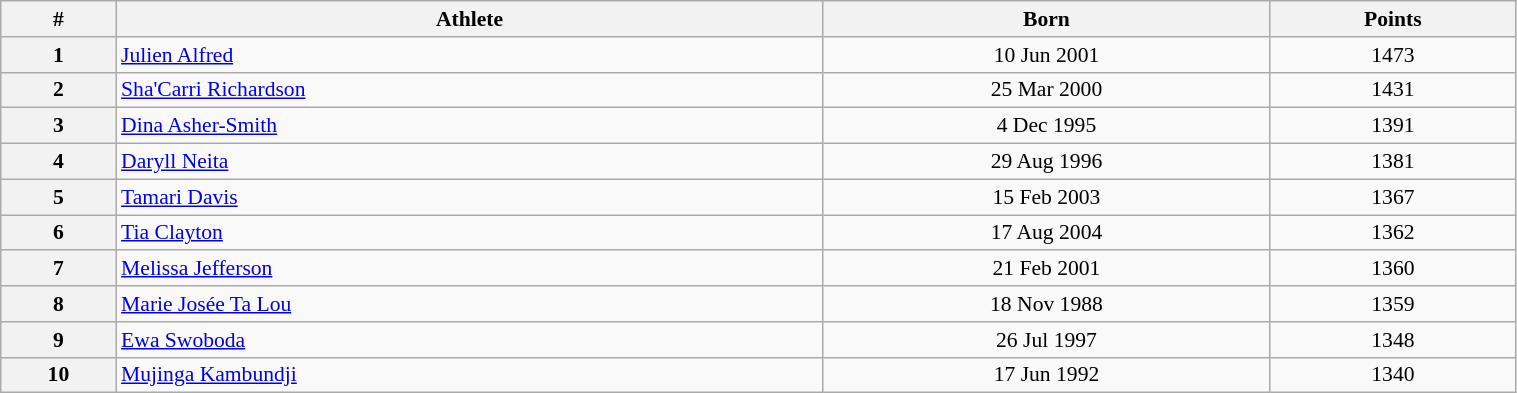<table class="wikitable" width=80% style="font-size:90%; text-align:center;">
<tr>
<th>#</th>
<th>Athlete</th>
<th>Born</th>
<th>Points</th>
</tr>
<tr>
<th>1</th>
<td align=left> <a href='#'>Julien Alfred</a></td>
<td>10 Jun 2001</td>
<td>1473</td>
</tr>
<tr>
<th>2</th>
<td align=left> <a href='#'>Sha'Carri Richardson</a></td>
<td>25 Mar 2000</td>
<td>1431</td>
</tr>
<tr>
<th>3</th>
<td align=left> <a href='#'>Dina Asher-Smith</a></td>
<td>4 Dec 1995</td>
<td>1391</td>
</tr>
<tr>
<th>4</th>
<td align=left> <a href='#'>Daryll Neita</a></td>
<td>29 Aug 1996</td>
<td>1381</td>
</tr>
<tr>
<th>5</th>
<td align=left> <a href='#'>Tamari Davis</a></td>
<td>15 Feb 2003</td>
<td>1367</td>
</tr>
<tr>
<th>6</th>
<td align=left> <a href='#'>Tia Clayton</a></td>
<td>17 Aug 2004</td>
<td>1362</td>
</tr>
<tr>
<th>7</th>
<td align=left> <a href='#'>Melissa Jefferson</a></td>
<td>21 Feb 2001</td>
<td>1360</td>
</tr>
<tr>
<th>8</th>
<td align=left> <a href='#'>Marie Josée Ta Lou</a></td>
<td>18 Nov 1988</td>
<td>1359</td>
</tr>
<tr>
<th>9</th>
<td align=left> <a href='#'>Ewa Swoboda</a></td>
<td>26 Jul 1997</td>
<td>1348</td>
</tr>
<tr>
<th>10</th>
<td align=left> <a href='#'>Mujinga Kambundji</a></td>
<td>17 Jun 1992</td>
<td>1340</td>
</tr>
</table>
